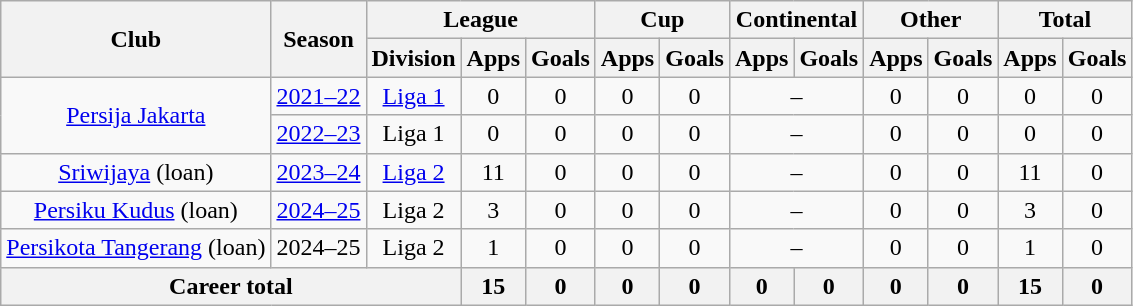<table class="wikitable" style="text-align: center">
<tr>
<th rowspan="2">Club</th>
<th rowspan="2">Season</th>
<th colspan="3">League</th>
<th colspan="2">Cup</th>
<th colspan="2">Continental</th>
<th colspan="2">Other</th>
<th colspan="2">Total</th>
</tr>
<tr>
<th>Division</th>
<th>Apps</th>
<th>Goals</th>
<th>Apps</th>
<th>Goals</th>
<th>Apps</th>
<th>Goals</th>
<th>Apps</th>
<th>Goals</th>
<th>Apps</th>
<th>Goals</th>
</tr>
<tr>
<td rowspan="2"><a href='#'>Persija Jakarta</a></td>
<td><a href='#'>2021–22</a></td>
<td rowspan="1" valign="center"><a href='#'>Liga 1</a></td>
<td>0</td>
<td>0</td>
<td>0</td>
<td>0</td>
<td colspan="2">–</td>
<td>0</td>
<td>0</td>
<td>0</td>
<td>0</td>
</tr>
<tr>
<td><a href='#'>2022–23</a></td>
<td rowspan="1" valign="center">Liga 1</td>
<td>0</td>
<td>0</td>
<td>0</td>
<td>0</td>
<td colspan=2>–</td>
<td>0</td>
<td>0</td>
<td>0</td>
<td>0</td>
</tr>
<tr>
<td rowspan="1"><a href='#'>Sriwijaya</a> (loan)</td>
<td><a href='#'>2023–24</a></td>
<td rowspan="1" valign="center"><a href='#'>Liga 2</a></td>
<td>11</td>
<td>0</td>
<td>0</td>
<td>0</td>
<td colspan="2">–</td>
<td>0</td>
<td>0</td>
<td>11</td>
<td>0</td>
</tr>
<tr>
<td rowspan="1"><a href='#'>Persiku Kudus</a> (loan)</td>
<td><a href='#'>2024–25</a></td>
<td rowspan="1" valign="center">Liga 2</td>
<td>3</td>
<td>0</td>
<td>0</td>
<td>0</td>
<td colspan="2">–</td>
<td>0</td>
<td>0</td>
<td>3</td>
<td>0</td>
</tr>
<tr>
<td rowspan="1"><a href='#'>Persikota Tangerang</a> (loan)</td>
<td>2024–25</td>
<td rowspan="1" valign="center">Liga 2</td>
<td>1</td>
<td>0</td>
<td>0</td>
<td>0</td>
<td colspan="2">–</td>
<td>0</td>
<td>0</td>
<td>1</td>
<td>0</td>
</tr>
<tr>
<th colspan=3>Career total</th>
<th>15</th>
<th>0</th>
<th>0</th>
<th>0</th>
<th>0</th>
<th>0</th>
<th>0</th>
<th>0</th>
<th>15</th>
<th>0</th>
</tr>
</table>
